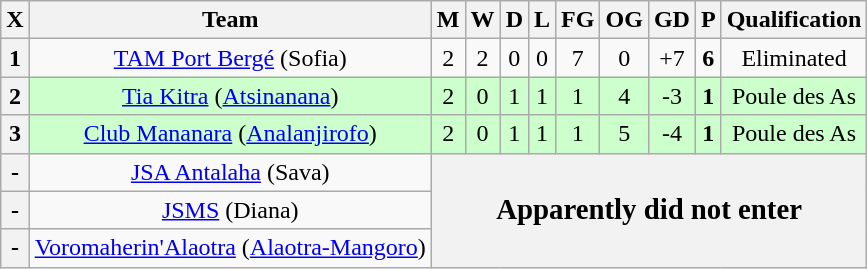<table class="wikitable sortable">
<tr>
<th>X</th>
<th>Team</th>
<th>M</th>
<th>W</th>
<th>D</th>
<th>L</th>
<th>FG</th>
<th>OG</th>
<th>GD</th>
<th>P</th>
<th>Qualification</th>
</tr>
<tr style="text-align: center;">
<th>1</th>
<td><a href='#'>TAM Port Bergé</a> (Sofia)</td>
<td>2</td>
<td>2</td>
<td>0</td>
<td>0</td>
<td>7</td>
<td>0</td>
<td>+7</td>
<td><strong>6</strong></td>
<td>Eliminated</td>
</tr>
<tr bgcolor="#ccffcc" style="text-align: center;">
<th>2</th>
<td><a href='#'>Tia Kitra</a> (<a href='#'>Atsinanana</a>)</td>
<td>2</td>
<td>0</td>
<td>1</td>
<td>1</td>
<td>1</td>
<td>4</td>
<td>-3</td>
<td><strong>1</strong></td>
<td>Poule des As</td>
</tr>
<tr bgcolor="#ccffcc" style="text-align: center;">
<th>3</th>
<td><a href='#'>Club Mananara</a> (<a href='#'>Analanjirofo</a>)</td>
<td>2</td>
<td>0</td>
<td>1</td>
<td>1</td>
<td>1</td>
<td>5</td>
<td>-4</td>
<td><strong>1</strong></td>
<td>Poule des As</td>
</tr>
<tr style="text-align: center;">
<th>-</th>
<td><a href='#'>JSA Antalaha</a> (Sava)</td>
<th colspan="9" rowspan="3"><big>Apparently did not enter</big></th>
</tr>
<tr style="text-align: center;">
<th>-</th>
<td><a href='#'>JSMS</a> (Diana)</td>
</tr>
<tr style="text-align: center;">
<th>-</th>
<td><a href='#'>Voromaherin'Alaotra</a> (<a href='#'>Alaotra-Mangoro</a>)</td>
</tr>
</table>
